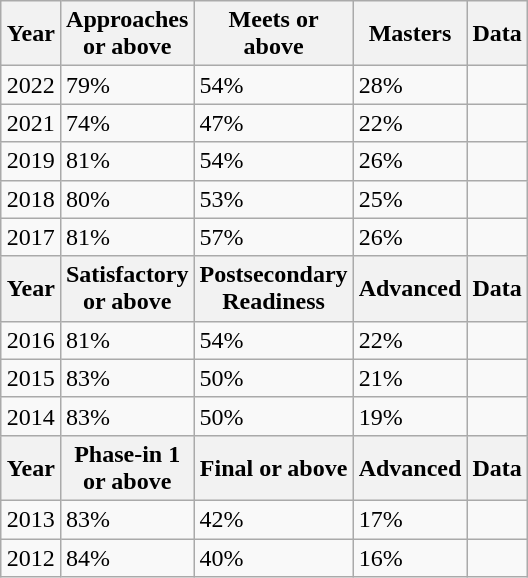<table class="wikitable" style="float:right; margin-left: 15px; width: 285px;">
<tr>
<th>Year</th>
<th>Approaches or above</th>
<th>Meets or above</th>
<th>Masters</th>
<th>Data</th>
</tr>
<tr>
<td>2022</td>
<td>79%</td>
<td>54%</td>
<td>28%</td>
<td></td>
</tr>
<tr>
<td>2021</td>
<td>74%</td>
<td>47%</td>
<td>22%</td>
<td></td>
</tr>
<tr>
<td>2019</td>
<td>81%</td>
<td>54%</td>
<td>26%</td>
<td></td>
</tr>
<tr>
<td>2018</td>
<td>80%</td>
<td>53%</td>
<td>25%</td>
<td></td>
</tr>
<tr>
<td>2017</td>
<td>81%</td>
<td>57%</td>
<td>26%</td>
<td></td>
</tr>
<tr>
<th>Year</th>
<th>Satisfactory or above</th>
<th>Postsecondary Readiness</th>
<th>Advanced</th>
<th>Data</th>
</tr>
<tr>
<td>2016</td>
<td>81%</td>
<td>54%</td>
<td>22%</td>
<td></td>
</tr>
<tr>
<td>2015</td>
<td>83%</td>
<td>50%</td>
<td>21%</td>
<td></td>
</tr>
<tr>
<td>2014</td>
<td>83%</td>
<td>50%</td>
<td>19%</td>
<td></td>
</tr>
<tr>
<th>Year</th>
<th>Phase-in 1 or above</th>
<th>Final or above</th>
<th>Advanced</th>
<th>Data</th>
</tr>
<tr>
<td>2013</td>
<td>83%</td>
<td>42%</td>
<td>17%</td>
<td></td>
</tr>
<tr>
<td>2012</td>
<td>84%</td>
<td>40%</td>
<td>16%</td>
<td></td>
</tr>
</table>
